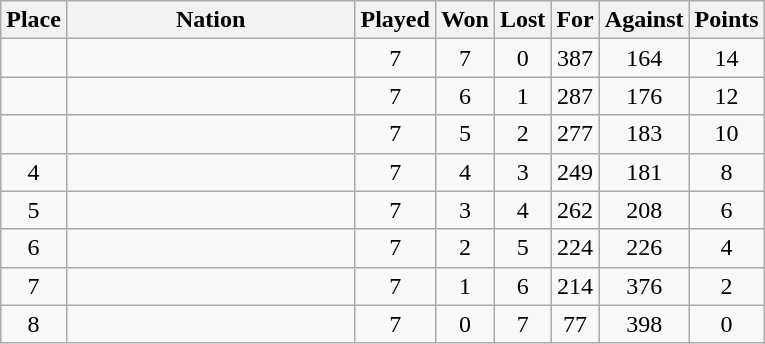<table class=wikitable style=text-align:center>
<tr>
<th width=35>Place</th>
<th width=185>Nation</th>
<th width=10>Played</th>
<th width=10>Won</th>
<th width=10>Lost</th>
<th width=10>For</th>
<th width=10>Against</th>
<th width=10>Points</th>
</tr>
<tr>
<td></td>
<td style=text-align:left></td>
<td>7</td>
<td>7</td>
<td>0</td>
<td>387</td>
<td>164</td>
<td>14</td>
</tr>
<tr>
<td></td>
<td style=text-align:left></td>
<td>7</td>
<td>6</td>
<td>1</td>
<td>287</td>
<td>176</td>
<td>12</td>
</tr>
<tr>
<td></td>
<td style=text-align:left></td>
<td>7</td>
<td>5</td>
<td>2</td>
<td>277</td>
<td>183</td>
<td>10</td>
</tr>
<tr>
<td>4</td>
<td style=text-align:left></td>
<td>7</td>
<td>4</td>
<td>3</td>
<td>249</td>
<td>181</td>
<td>8</td>
</tr>
<tr>
<td>5</td>
<td style=text-align:left></td>
<td>7</td>
<td>3</td>
<td>4</td>
<td>262</td>
<td>208</td>
<td>6</td>
</tr>
<tr>
<td>6</td>
<td style=text-align:left></td>
<td>7</td>
<td>2</td>
<td>5</td>
<td>224</td>
<td>226</td>
<td>4</td>
</tr>
<tr>
<td>7</td>
<td style=text-align:left></td>
<td>7</td>
<td>1</td>
<td>6</td>
<td>214</td>
<td>376</td>
<td>2</td>
</tr>
<tr>
<td>8</td>
<td style=text-align:left></td>
<td>7</td>
<td>0</td>
<td>7</td>
<td>77</td>
<td>398</td>
<td>0</td>
</tr>
</table>
